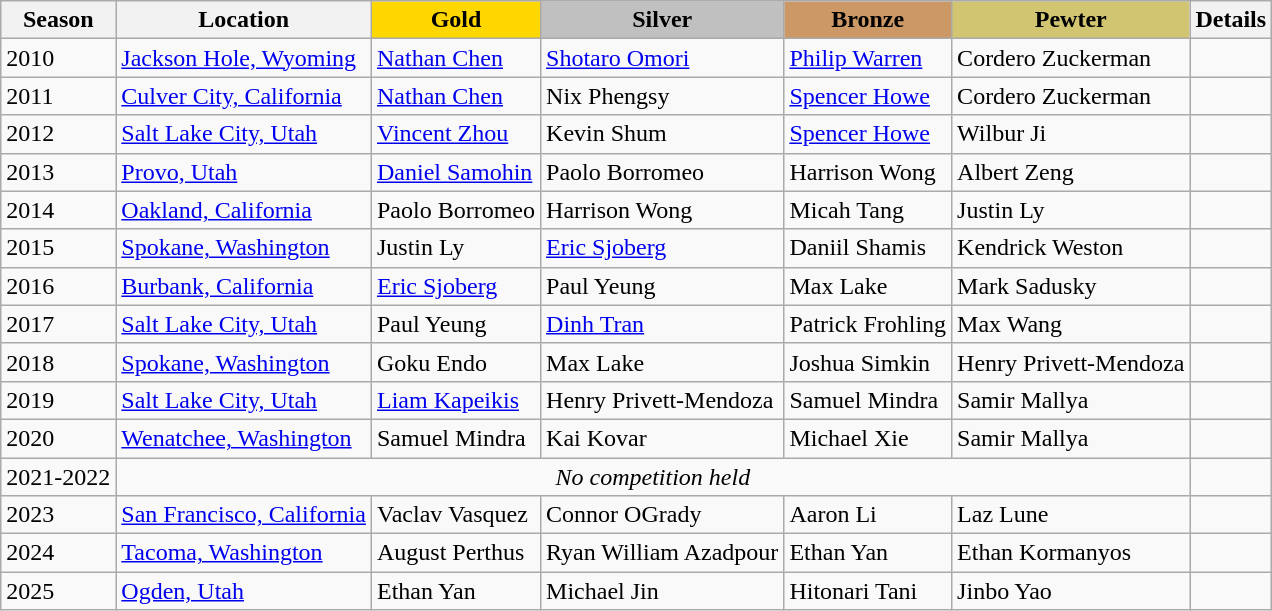<table class="wikitable">
<tr>
<th>Season</th>
<th>Location</th>
<td align=center bgcolor=gold><strong>Gold</strong></td>
<td align=center bgcolor=silver><strong>Silver</strong></td>
<td align=center bgcolor=cc9966><strong>Bronze</strong></td>
<td align=center bgcolor=d1c571><strong>Pewter</strong></td>
<th>Details</th>
</tr>
<tr>
<td>2010</td>
<td><a href='#'>Jackson Hole, Wyoming</a></td>
<td><a href='#'>Nathan Chen</a></td>
<td><a href='#'>Shotaro Omori</a></td>
<td><a href='#'>Philip Warren</a></td>
<td>Cordero Zuckerman</td>
<td></td>
</tr>
<tr>
<td>2011</td>
<td><a href='#'>Culver City, California</a></td>
<td><a href='#'>Nathan Chen</a></td>
<td>Nix Phengsy</td>
<td><a href='#'>Spencer Howe</a></td>
<td>Cordero Zuckerman</td>
<td></td>
</tr>
<tr>
<td>2012</td>
<td><a href='#'>Salt Lake City, Utah</a></td>
<td><a href='#'>Vincent Zhou</a></td>
<td>Kevin Shum</td>
<td><a href='#'>Spencer Howe</a></td>
<td>Wilbur Ji</td>
<td></td>
</tr>
<tr>
<td>2013</td>
<td><a href='#'>Provo, Utah</a></td>
<td><a href='#'>Daniel Samohin</a></td>
<td>Paolo Borromeo</td>
<td>Harrison Wong</td>
<td>Albert Zeng</td>
<td></td>
</tr>
<tr>
<td>2014</td>
<td><a href='#'>Oakland, California</a></td>
<td>Paolo Borromeo</td>
<td>Harrison Wong</td>
<td>Micah Tang</td>
<td>Justin Ly</td>
<td></td>
</tr>
<tr>
<td>2015</td>
<td><a href='#'>Spokane, Washington</a></td>
<td>Justin Ly</td>
<td><a href='#'>Eric Sjoberg</a></td>
<td>Daniil Shamis</td>
<td>Kendrick Weston</td>
<td></td>
</tr>
<tr>
<td>2016</td>
<td><a href='#'>Burbank, California</a></td>
<td><a href='#'>Eric Sjoberg</a></td>
<td>Paul Yeung</td>
<td>Max Lake</td>
<td>Mark Sadusky</td>
<td></td>
</tr>
<tr>
<td>2017</td>
<td><a href='#'>Salt Lake City, Utah</a></td>
<td>Paul Yeung</td>
<td><a href='#'>Dinh Tran</a></td>
<td>Patrick Frohling</td>
<td>Max Wang</td>
<td></td>
</tr>
<tr>
<td>2018</td>
<td><a href='#'>Spokane, Washington</a></td>
<td>Goku Endo</td>
<td>Max Lake</td>
<td>Joshua Simkin</td>
<td>Henry Privett-Mendoza</td>
<td></td>
</tr>
<tr>
<td>2019</td>
<td><a href='#'>Salt Lake City, Utah</a></td>
<td><a href='#'>Liam Kapeikis</a></td>
<td>Henry Privett-Mendoza</td>
<td>Samuel Mindra</td>
<td>Samir Mallya</td>
<td></td>
</tr>
<tr>
<td>2020</td>
<td><a href='#'>Wenatchee, Washington</a></td>
<td>Samuel Mindra</td>
<td>Kai Kovar</td>
<td>Michael Xie</td>
<td>Samir Mallya</td>
<td></td>
</tr>
<tr>
<td>2021-2022</td>
<td colspan="5" align="center"><em>No competition held</em></td>
<td></td>
</tr>
<tr>
<td>2023</td>
<td><a href='#'>San Francisco, California</a></td>
<td>Vaclav Vasquez</td>
<td>Connor OGrady</td>
<td>Aaron Li</td>
<td>Laz Lune</td>
<td></td>
</tr>
<tr>
<td>2024</td>
<td><a href='#'>Tacoma, Washington</a></td>
<td>August Perthus</td>
<td>Ryan William Azadpour</td>
<td>Ethan Yan</td>
<td>Ethan Kormanyos</td>
<td></td>
</tr>
<tr>
<td>2025</td>
<td><a href='#'>Ogden, Utah</a></td>
<td>Ethan Yan</td>
<td>Michael Jin</td>
<td>Hitonari Tani</td>
<td>Jinbo Yao</td>
<td></td>
</tr>
</table>
